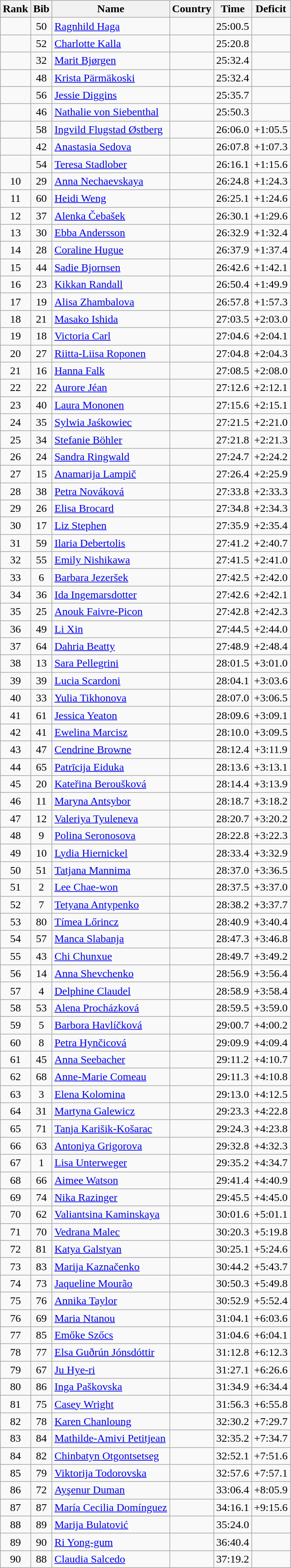<table class="wikitable sortable" style="text-align:center">
<tr>
<th>Rank</th>
<th>Bib</th>
<th>Name</th>
<th>Country</th>
<th>Time</th>
<th>Deficit</th>
</tr>
<tr>
<td></td>
<td>50</td>
<td align="left"><a href='#'>Ragnhild Haga</a></td>
<td align="left"></td>
<td>25:00.5</td>
<td></td>
</tr>
<tr>
<td></td>
<td>52</td>
<td align="left"><a href='#'>Charlotte Kalla</a></td>
<td align="left"></td>
<td>25:20.8</td>
<td></td>
</tr>
<tr>
<td></td>
<td>32</td>
<td align="left"><a href='#'>Marit Bjørgen</a></td>
<td align="left"></td>
<td>25:32.4</td>
<td></td>
</tr>
<tr>
<td></td>
<td>48</td>
<td align="left"><a href='#'>Krista Pärmäkoski</a></td>
<td align="left"></td>
<td>25:32.4</td>
<td></td>
</tr>
<tr>
<td></td>
<td>56</td>
<td align="left"><a href='#'>Jessie Diggins</a></td>
<td align="left"></td>
<td>25:35.7</td>
<td></td>
</tr>
<tr>
<td></td>
<td>46</td>
<td align="left"><a href='#'>Nathalie von Siebenthal</a></td>
<td align="left"></td>
<td>25:50.3</td>
<td></td>
</tr>
<tr>
<td></td>
<td>58</td>
<td align="left"><a href='#'>Ingvild Flugstad Østberg</a></td>
<td align="left"></td>
<td>26:06.0</td>
<td>+1:05.5</td>
</tr>
<tr>
<td></td>
<td>42</td>
<td align="left"><a href='#'>Anastasia Sedova</a></td>
<td align="left"></td>
<td>26:07.8</td>
<td>+1:07.3</td>
</tr>
<tr>
<td></td>
<td>54</td>
<td align="left"><a href='#'>Teresa Stadlober</a></td>
<td align="left"></td>
<td>26:16.1</td>
<td>+1:15.6</td>
</tr>
<tr>
<td>10</td>
<td>29</td>
<td align="left"><a href='#'>Anna Nechaevskaya</a></td>
<td align="left"></td>
<td>26:24.8</td>
<td>+1:24.3</td>
</tr>
<tr>
<td>11</td>
<td>60</td>
<td align="left"><a href='#'>Heidi Weng</a></td>
<td align="left"></td>
<td>26:25.1</td>
<td>+1:24.6</td>
</tr>
<tr>
<td>12</td>
<td>37</td>
<td align="left"><a href='#'>Alenka Čebašek</a></td>
<td align="left"></td>
<td>26:30.1</td>
<td>+1:29.6</td>
</tr>
<tr>
<td>13</td>
<td>30</td>
<td align="left"><a href='#'>Ebba Andersson</a></td>
<td align="left"></td>
<td>26:32.9</td>
<td>+1:32.4</td>
</tr>
<tr>
<td>14</td>
<td>28</td>
<td align="left"><a href='#'>Coraline Hugue</a></td>
<td align="left"></td>
<td>26:37.9</td>
<td>+1:37.4</td>
</tr>
<tr>
<td>15</td>
<td>44</td>
<td align="left"><a href='#'>Sadie Bjornsen</a></td>
<td align="left"></td>
<td>26:42.6</td>
<td>+1:42.1</td>
</tr>
<tr>
<td>16</td>
<td>23</td>
<td align="left"><a href='#'>Kikkan Randall</a></td>
<td align="left"></td>
<td>26:50.4</td>
<td>+1:49.9</td>
</tr>
<tr>
<td>17</td>
<td>19</td>
<td align="left"><a href='#'>Alisa Zhambalova</a></td>
<td align="left"></td>
<td>26:57.8</td>
<td>+1:57.3</td>
</tr>
<tr>
<td>18</td>
<td>21</td>
<td align="left"><a href='#'>Masako Ishida</a></td>
<td align="left"></td>
<td>27:03.5</td>
<td>+2:03.0</td>
</tr>
<tr>
<td>19</td>
<td>18</td>
<td align="left"><a href='#'>Victoria Carl</a></td>
<td align="left"></td>
<td>27:04.6</td>
<td>+2:04.1</td>
</tr>
<tr>
<td>20</td>
<td>27</td>
<td align="left"><a href='#'>Riitta-Liisa Roponen</a></td>
<td align="left"></td>
<td>27:04.8</td>
<td>+2:04.3</td>
</tr>
<tr>
<td>21</td>
<td>16</td>
<td align="left"><a href='#'>Hanna Falk</a></td>
<td align="left"></td>
<td>27:08.5</td>
<td>+2:08.0</td>
</tr>
<tr>
<td>22</td>
<td>22</td>
<td align="left"><a href='#'>Aurore Jéan</a></td>
<td align="left"></td>
<td>27:12.6</td>
<td>+2:12.1</td>
</tr>
<tr>
<td>23</td>
<td>40</td>
<td align="left"><a href='#'>Laura Mononen</a></td>
<td align="left"></td>
<td>27:15.6</td>
<td>+2:15.1</td>
</tr>
<tr>
<td>24</td>
<td>35</td>
<td align="left"><a href='#'>Sylwia Jaśkowiec</a></td>
<td align="left"></td>
<td>27:21.5</td>
<td>+2:21.0</td>
</tr>
<tr>
<td>25</td>
<td>34</td>
<td align="left"><a href='#'>Stefanie Böhler</a></td>
<td align="left"></td>
<td>27:21.8</td>
<td>+2:21.3</td>
</tr>
<tr>
<td>26</td>
<td>24</td>
<td align="left"><a href='#'>Sandra Ringwald</a></td>
<td align="left"></td>
<td>27:24.7</td>
<td>+2:24.2</td>
</tr>
<tr>
<td>27</td>
<td>15</td>
<td align="left"><a href='#'>Anamarija Lampič</a></td>
<td align="left"></td>
<td>27:26.4</td>
<td>+2:25.9</td>
</tr>
<tr>
<td>28</td>
<td>38</td>
<td align="left"><a href='#'>Petra Nováková</a></td>
<td align="left"></td>
<td>27:33.8</td>
<td>+2:33.3</td>
</tr>
<tr>
<td>29</td>
<td>26</td>
<td align="left"><a href='#'>Elisa Brocard</a></td>
<td align="left"></td>
<td>27:34.8</td>
<td>+2:34.3</td>
</tr>
<tr>
<td>30</td>
<td>17</td>
<td align="left"><a href='#'>Liz Stephen</a></td>
<td align="left"></td>
<td>27:35.9</td>
<td>+2:35.4</td>
</tr>
<tr>
<td>31</td>
<td>59</td>
<td align="left"><a href='#'>Ilaria Debertolis</a></td>
<td align="left"></td>
<td>27:41.2</td>
<td>+2:40.7</td>
</tr>
<tr>
<td>32</td>
<td>55</td>
<td align="left"><a href='#'>Emily Nishikawa</a></td>
<td align="left"></td>
<td>27:41.5</td>
<td>+2:41.0</td>
</tr>
<tr>
<td>33</td>
<td>6</td>
<td align="left"><a href='#'>Barbara Jezeršek</a></td>
<td align="left"></td>
<td>27:42.5</td>
<td>+2:42.0</td>
</tr>
<tr>
<td>34</td>
<td>36</td>
<td align="left"><a href='#'>Ida Ingemarsdotter</a></td>
<td align="left"></td>
<td>27:42.6</td>
<td>+2:42.1</td>
</tr>
<tr>
<td>35</td>
<td>25</td>
<td align="left"><a href='#'>Anouk Faivre-Picon</a></td>
<td align="left"></td>
<td>27:42.8</td>
<td>+2:42.3</td>
</tr>
<tr>
<td>36</td>
<td>49</td>
<td align="left"><a href='#'>Li Xin</a></td>
<td align="left"></td>
<td>27:44.5</td>
<td>+2:44.0</td>
</tr>
<tr>
<td>37</td>
<td>64</td>
<td align="left"><a href='#'>Dahria Beatty</a></td>
<td align="left"></td>
<td>27:48.9</td>
<td>+2:48.4</td>
</tr>
<tr>
<td>38</td>
<td>13</td>
<td align="left"><a href='#'>Sara Pellegrini</a></td>
<td align="left"></td>
<td>28:01.5</td>
<td>+3:01.0</td>
</tr>
<tr>
<td>39</td>
<td>39</td>
<td align="left"><a href='#'>Lucia Scardoni</a></td>
<td align="left"></td>
<td>28:04.1</td>
<td>+3:03.6</td>
</tr>
<tr>
<td>40</td>
<td>33</td>
<td align="left"><a href='#'>Yulia Tikhonova</a></td>
<td align="left"></td>
<td>28:07.0</td>
<td>+3:06.5</td>
</tr>
<tr>
<td>41</td>
<td>61</td>
<td align="left"><a href='#'>Jessica Yeaton</a></td>
<td align="left"></td>
<td>28:09.6</td>
<td>+3:09.1</td>
</tr>
<tr>
<td>42</td>
<td>41</td>
<td align="left"><a href='#'>Ewelina Marcisz</a></td>
<td align="left"></td>
<td>28:10.0</td>
<td>+3:09.5</td>
</tr>
<tr>
<td>43</td>
<td>47</td>
<td align="left"><a href='#'>Cendrine Browne</a></td>
<td align="left"></td>
<td>28:12.4</td>
<td>+3:11.9</td>
</tr>
<tr>
<td>44</td>
<td>65</td>
<td align="left"><a href='#'>Patrīcija Eiduka</a></td>
<td align="left"></td>
<td>28:13.6</td>
<td>+3:13.1</td>
</tr>
<tr>
<td>45</td>
<td>20</td>
<td align="left"><a href='#'>Kateřina Beroušková</a></td>
<td align="left"></td>
<td>28:14.4</td>
<td>+3:13.9</td>
</tr>
<tr>
<td>46</td>
<td>11</td>
<td align="left"><a href='#'>Maryna Antsybor</a></td>
<td align="left"></td>
<td>28:18.7</td>
<td>+3:18.2</td>
</tr>
<tr>
<td>47</td>
<td>12</td>
<td align="left"><a href='#'>Valeriya Tyuleneva</a></td>
<td align="left"></td>
<td>28:20.7</td>
<td>+3:20.2</td>
</tr>
<tr>
<td>48</td>
<td>9</td>
<td align="left"><a href='#'>Polina Seronosova</a></td>
<td align="left"></td>
<td>28:22.8</td>
<td>+3:22.3</td>
</tr>
<tr>
<td>49</td>
<td>10</td>
<td align="left"><a href='#'>Lydia Hiernickel</a></td>
<td align="left"></td>
<td>28:33.4</td>
<td>+3:32.9</td>
</tr>
<tr>
<td>50</td>
<td>51</td>
<td align="left"><a href='#'>Tatjana Mannima</a></td>
<td align="left"></td>
<td>28:37.0</td>
<td>+3:36.5</td>
</tr>
<tr>
<td>51</td>
<td>2</td>
<td align="left"><a href='#'>Lee Chae-won</a></td>
<td align="left"></td>
<td>28:37.5</td>
<td>+3:37.0</td>
</tr>
<tr>
<td>52</td>
<td>7</td>
<td align="left"><a href='#'>Tetyana Antypenko</a></td>
<td align="left"></td>
<td>28:38.2</td>
<td>+3:37.7</td>
</tr>
<tr>
<td>53</td>
<td>80</td>
<td align="left"><a href='#'>Tímea Lőrincz</a></td>
<td align="left"></td>
<td>28:40.9</td>
<td>+3:40.4</td>
</tr>
<tr>
<td>54</td>
<td>57</td>
<td align="left"><a href='#'>Manca Slabanja</a></td>
<td align="left"></td>
<td>28:47.3</td>
<td>+3:46.8</td>
</tr>
<tr>
<td>55</td>
<td>43</td>
<td align="left"><a href='#'>Chi Chunxue</a></td>
<td align="left"></td>
<td>28:49.7</td>
<td>+3:49.2</td>
</tr>
<tr>
<td>56</td>
<td>14</td>
<td align="left"><a href='#'>Anna Shevchenko</a></td>
<td align="left"></td>
<td>28:56.9</td>
<td>+3:56.4</td>
</tr>
<tr>
<td>57</td>
<td>4</td>
<td align="left"><a href='#'>Delphine Claudel</a></td>
<td align="left"></td>
<td>28:58.9</td>
<td>+3:58.4</td>
</tr>
<tr>
<td>58</td>
<td>53</td>
<td align="left"><a href='#'>Alena Procházková</a></td>
<td align="left"></td>
<td>28:59.5</td>
<td>+3:59.0</td>
</tr>
<tr>
<td>59</td>
<td>5</td>
<td align="left"><a href='#'>Barbora Havlíčková</a></td>
<td align="left"></td>
<td>29:00.7</td>
<td>+4:00.2</td>
</tr>
<tr>
<td>60</td>
<td>8</td>
<td align="left"><a href='#'>Petra Hynčicová</a></td>
<td align="left"></td>
<td>29:09.9</td>
<td>+4:09.4</td>
</tr>
<tr>
<td>61</td>
<td>45</td>
<td align="left"><a href='#'>Anna Seebacher</a></td>
<td align="left"></td>
<td>29:11.2</td>
<td>+4:10.7</td>
</tr>
<tr>
<td>62</td>
<td>68</td>
<td align="left"><a href='#'>Anne-Marie Comeau</a></td>
<td align="left"></td>
<td>29:11.3</td>
<td>+4:10.8</td>
</tr>
<tr>
<td>63</td>
<td>3</td>
<td align="left"><a href='#'>Elena Kolomina</a></td>
<td align="left"></td>
<td>29:13.0</td>
<td>+4:12.5</td>
</tr>
<tr>
<td>64</td>
<td>31</td>
<td align="left"><a href='#'>Martyna Galewicz</a></td>
<td align="left"></td>
<td>29:23.3</td>
<td>+4:22.8</td>
</tr>
<tr>
<td>65</td>
<td>71</td>
<td align="left"><a href='#'>Tanja Karišik-Košarac</a></td>
<td align="left"></td>
<td>29:24.3</td>
<td>+4:23.8</td>
</tr>
<tr>
<td>66</td>
<td>63</td>
<td align="left"><a href='#'>Antoniya Grigorova</a></td>
<td align="left"></td>
<td>29:32.8</td>
<td>+4:32.3</td>
</tr>
<tr>
<td>67</td>
<td>1</td>
<td align="left"><a href='#'>Lisa Unterweger</a></td>
<td align="left"></td>
<td>29:35.2</td>
<td>+4:34.7</td>
</tr>
<tr>
<td>68</td>
<td>66</td>
<td align="left"><a href='#'>Aimee Watson</a></td>
<td align="left"></td>
<td>29:41.4</td>
<td>+4:40.9</td>
</tr>
<tr>
<td>69</td>
<td>74</td>
<td align="left"><a href='#'>Nika Razinger</a></td>
<td align="left"></td>
<td>29:45.5</td>
<td>+4:45.0</td>
</tr>
<tr>
<td>70</td>
<td>62</td>
<td align="left"><a href='#'>Valiantsina Kaminskaya</a></td>
<td align="left"></td>
<td>30:01.6</td>
<td>+5:01.1</td>
</tr>
<tr>
<td>71</td>
<td>70</td>
<td align="left"><a href='#'>Vedrana Malec</a></td>
<td align="left"></td>
<td>30:20.3</td>
<td>+5:19.8</td>
</tr>
<tr>
<td>72</td>
<td>81</td>
<td align="left"><a href='#'>Katya Galstyan</a></td>
<td align="left"></td>
<td>30:25.1</td>
<td>+5:24.6</td>
</tr>
<tr>
<td>73</td>
<td>83</td>
<td align="left"><a href='#'>Marija Kaznačenko</a></td>
<td align="left"></td>
<td>30:44.2</td>
<td>+5:43.7</td>
</tr>
<tr>
<td>74</td>
<td>73</td>
<td align="left"><a href='#'>Jaqueline Mourão</a></td>
<td align="left"></td>
<td>30:50.3</td>
<td>+5:49.8</td>
</tr>
<tr>
<td>75</td>
<td>76</td>
<td align="left"><a href='#'>Annika Taylor</a></td>
<td align="left"></td>
<td>30:52.9</td>
<td>+5:52.4</td>
</tr>
<tr>
<td>76</td>
<td>69</td>
<td align="left"><a href='#'>Maria Ntanou</a></td>
<td align="left"></td>
<td>31:04.1</td>
<td>+6:03.6</td>
</tr>
<tr>
<td>77</td>
<td>85</td>
<td align="left"><a href='#'>Emőke Szőcs</a></td>
<td align="left"></td>
<td>31:04.6</td>
<td>+6:04.1</td>
</tr>
<tr>
<td>78</td>
<td>77</td>
<td align="left"><a href='#'>Elsa Guðrún Jónsdóttir</a></td>
<td align="left"></td>
<td>31:12.8</td>
<td>+6:12.3</td>
</tr>
<tr>
<td>79</td>
<td>67</td>
<td align="left"><a href='#'>Ju Hye-ri</a></td>
<td align="left"></td>
<td>31:27.1</td>
<td>+6:26.6</td>
</tr>
<tr>
<td>80</td>
<td>86</td>
<td align="left"><a href='#'>Inga Paškovska</a></td>
<td align="left"></td>
<td>31:34.9</td>
<td>+6:34.4</td>
</tr>
<tr>
<td>81</td>
<td>75</td>
<td align="left"><a href='#'>Casey Wright</a></td>
<td align="left"></td>
<td>31:56.3</td>
<td>+6:55.8</td>
</tr>
<tr>
<td>82</td>
<td>78</td>
<td align="left"><a href='#'>Karen Chanloung</a></td>
<td align="left"></td>
<td>32:30.2</td>
<td>+7:29.7</td>
</tr>
<tr>
<td>83</td>
<td>84</td>
<td align="left"><a href='#'>Mathilde-Amivi Petitjean</a></td>
<td align="left"></td>
<td>32:35.2</td>
<td>+7:34.7</td>
</tr>
<tr>
<td>84</td>
<td>82</td>
<td align="left"><a href='#'>Chinbatyn Otgontsetseg</a></td>
<td align="left"></td>
<td>32:52.1</td>
<td>+7:51.6</td>
</tr>
<tr>
<td>85</td>
<td>79</td>
<td align="left"><a href='#'>Viktorija Todorovska</a></td>
<td align="left"></td>
<td>32:57.6</td>
<td>+7:57.1</td>
</tr>
<tr>
<td>86</td>
<td>72</td>
<td align="left"><a href='#'>Ayşenur Duman</a></td>
<td align="left"></td>
<td>33:06.4</td>
<td>+8:05.9</td>
</tr>
<tr>
<td>87</td>
<td>87</td>
<td align="left"><a href='#'>María Cecilia Domínguez</a></td>
<td align="left"></td>
<td>34:16.1</td>
<td>+9:15.6</td>
</tr>
<tr>
<td>88</td>
<td>89</td>
<td align="left"><a href='#'>Marija Bulatović</a></td>
<td align="left"></td>
<td>35:24.0</td>
<td></td>
</tr>
<tr>
<td>89</td>
<td>90</td>
<td align="left"><a href='#'>Ri Yong-gum</a></td>
<td align="left"></td>
<td>36:40.4</td>
<td></td>
</tr>
<tr>
<td>90</td>
<td>88</td>
<td align="left"><a href='#'>Claudia Salcedo</a></td>
<td align="left"></td>
<td>37:19.2</td>
<td></td>
</tr>
</table>
